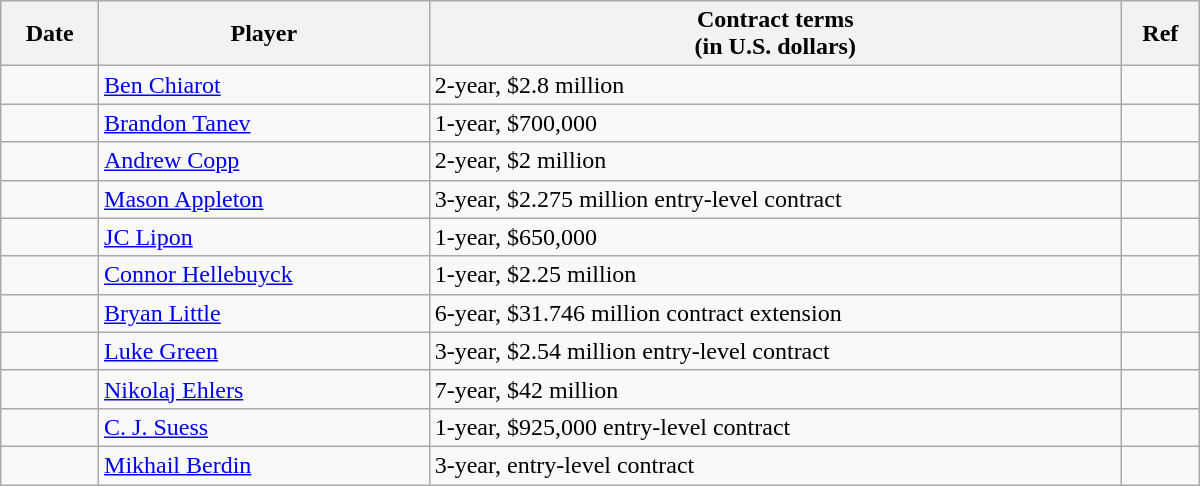<table class="wikitable" style="border-collapse: collapse; width: 50em; padding: 3;">
<tr bgcolor="#dddddd">
<th>Date</th>
<th>Player</th>
<th>Contract terms<br>(in U.S. dollars)</th>
<th>Ref</th>
</tr>
<tr>
<td></td>
<td><a href='#'>Ben Chiarot</a></td>
<td>2-year, $2.8 million</td>
<td></td>
</tr>
<tr>
<td></td>
<td><a href='#'>Brandon Tanev</a></td>
<td>1-year, $700,000</td>
<td></td>
</tr>
<tr>
<td></td>
<td><a href='#'>Andrew Copp</a></td>
<td>2-year, $2 million</td>
<td></td>
</tr>
<tr>
<td></td>
<td><a href='#'>Mason Appleton</a></td>
<td>3-year, $2.275 million entry-level contract</td>
<td></td>
</tr>
<tr>
<td></td>
<td><a href='#'>JC Lipon</a></td>
<td>1-year, $650,000</td>
<td></td>
</tr>
<tr>
<td></td>
<td><a href='#'>Connor Hellebuyck</a></td>
<td>1-year, $2.25 million</td>
<td></td>
</tr>
<tr>
<td></td>
<td><a href='#'>Bryan Little</a></td>
<td>6-year, $31.746 million contract extension</td>
<td></td>
</tr>
<tr>
<td></td>
<td><a href='#'>Luke Green</a></td>
<td>3-year, $2.54 million entry-level contract</td>
<td></td>
</tr>
<tr>
<td></td>
<td><a href='#'>Nikolaj Ehlers</a></td>
<td>7-year, $42 million</td>
<td></td>
</tr>
<tr>
<td></td>
<td><a href='#'>C. J. Suess</a></td>
<td>1-year, $925,000 entry-level contract</td>
<td></td>
</tr>
<tr>
<td></td>
<td><a href='#'>Mikhail Berdin</a></td>
<td>3-year, entry-level contract</td>
<td></td>
</tr>
</table>
